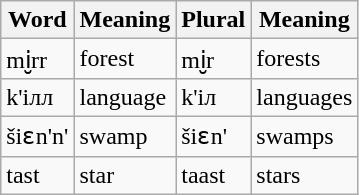<table class="wikitable">
<tr>
<th>Word</th>
<th>Meaning</th>
<th>Plural</th>
<th>Meaning</th>
</tr>
<tr>
<td>mi̮rr</td>
<td>forest</td>
<td>mi̮r</td>
<td>forests</td>
</tr>
<tr>
<td>k'iлл</td>
<td>language</td>
<td>k'iл</td>
<td>languages</td>
</tr>
<tr>
<td>šiɛn'n'</td>
<td>swamp</td>
<td>šiɛn'</td>
<td>swamps</td>
</tr>
<tr>
<td>tast</td>
<td>star</td>
<td>taast</td>
<td>stars</td>
</tr>
</table>
